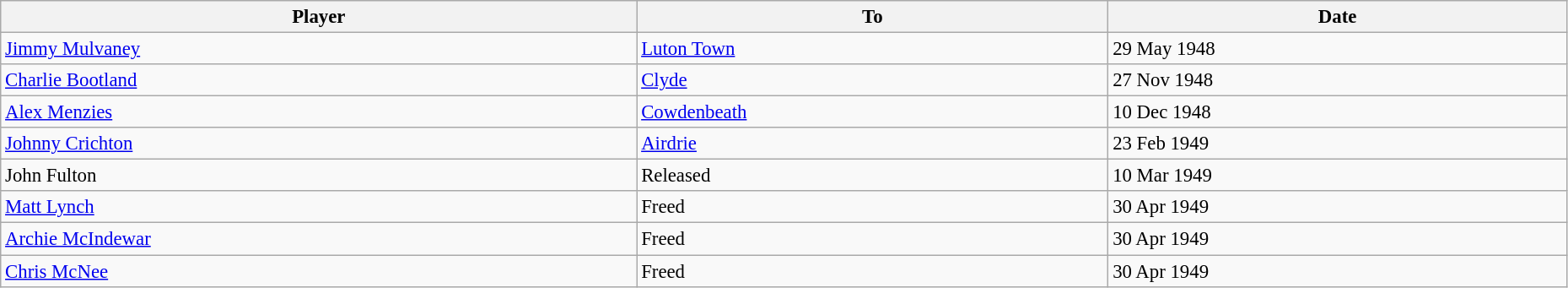<table class="wikitable" style="text-align:center; font-size:95%;width:98%; text-align:left">
<tr>
<th>Player</th>
<th>To</th>
<th>Date</th>
</tr>
<tr>
<td> <a href='#'>Jimmy Mulvaney</a></td>
<td> <a href='#'>Luton Town</a></td>
<td>29 May 1948</td>
</tr>
<tr>
<td> <a href='#'>Charlie Bootland</a></td>
<td> <a href='#'>Clyde</a></td>
<td>27 Nov 1948</td>
</tr>
<tr>
<td> <a href='#'>Alex Menzies</a></td>
<td> <a href='#'>Cowdenbeath</a></td>
<td>10 Dec 1948</td>
</tr>
<tr>
<td> <a href='#'>Johnny Crichton</a></td>
<td> <a href='#'>Airdrie</a></td>
<td>23 Feb 1949</td>
</tr>
<tr>
<td> John Fulton</td>
<td> Released</td>
<td>10 Mar 1949</td>
</tr>
<tr>
<td> <a href='#'>Matt Lynch</a></td>
<td> Freed</td>
<td>30 Apr 1949</td>
</tr>
<tr>
<td> <a href='#'>Archie McIndewar</a></td>
<td> Freed</td>
<td>30 Apr 1949</td>
</tr>
<tr>
<td> <a href='#'>Chris McNee</a></td>
<td> Freed</td>
<td>30 Apr 1949</td>
</tr>
</table>
